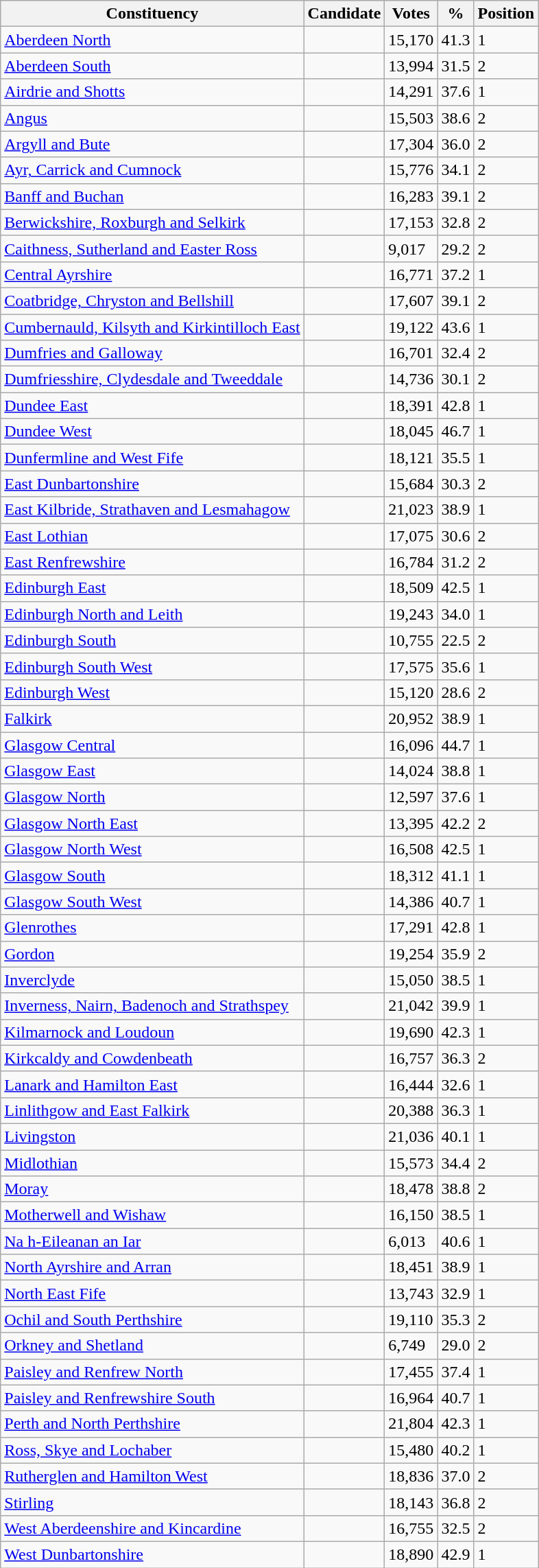<table class="wikitable sortable">
<tr>
<th>Constituency</th>
<th>Candidate</th>
<th>Votes</th>
<th>%</th>
<th>Position</th>
</tr>
<tr>
<td><a href='#'>Aberdeen North</a></td>
<td></td>
<td>15,170</td>
<td>41.3</td>
<td>1</td>
</tr>
<tr>
<td><a href='#'>Aberdeen South</a></td>
<td></td>
<td>13,994</td>
<td>31.5</td>
<td>2</td>
</tr>
<tr>
<td><a href='#'>Airdrie and Shotts</a></td>
<td></td>
<td>14,291</td>
<td>37.6</td>
<td>1</td>
</tr>
<tr>
<td><a href='#'>Angus</a></td>
<td></td>
<td>15,503</td>
<td>38.6</td>
<td>2</td>
</tr>
<tr>
<td><a href='#'>Argyll and Bute</a></td>
<td></td>
<td>17,304</td>
<td>36.0</td>
<td>2</td>
</tr>
<tr>
<td><a href='#'>Ayr, Carrick and Cumnock</a></td>
<td></td>
<td>15,776</td>
<td>34.1</td>
<td>2</td>
</tr>
<tr>
<td><a href='#'>Banff and Buchan</a></td>
<td></td>
<td>16,283</td>
<td>39.1</td>
<td>2</td>
</tr>
<tr>
<td><a href='#'>Berwickshire, Roxburgh and Selkirk</a></td>
<td></td>
<td>17,153</td>
<td>32.8</td>
<td>2</td>
</tr>
<tr>
<td><a href='#'>Caithness, Sutherland and Easter Ross</a></td>
<td></td>
<td>9,017</td>
<td>29.2</td>
<td>2</td>
</tr>
<tr>
<td><a href='#'>Central Ayrshire</a></td>
<td></td>
<td>16,771</td>
<td>37.2</td>
<td>1</td>
</tr>
<tr>
<td><a href='#'>Coatbridge, Chryston and Bellshill</a></td>
<td></td>
<td>17,607</td>
<td>39.1</td>
<td>2</td>
</tr>
<tr>
<td><a href='#'>Cumbernauld, Kilsyth and Kirkintilloch East</a></td>
<td></td>
<td>19,122</td>
<td>43.6</td>
<td>1</td>
</tr>
<tr>
<td><a href='#'>Dumfries and Galloway</a></td>
<td></td>
<td>16,701</td>
<td>32.4</td>
<td>2</td>
</tr>
<tr>
<td><a href='#'>Dumfriesshire, Clydesdale and Tweeddale</a></td>
<td></td>
<td>14,736</td>
<td>30.1</td>
<td>2</td>
</tr>
<tr>
<td><a href='#'>Dundee East</a></td>
<td></td>
<td>18,391</td>
<td>42.8</td>
<td>1</td>
</tr>
<tr>
<td><a href='#'>Dundee West</a></td>
<td></td>
<td>18,045</td>
<td>46.7</td>
<td>1</td>
</tr>
<tr>
<td><a href='#'>Dunfermline and West Fife</a></td>
<td></td>
<td>18,121</td>
<td>35.5</td>
<td>1</td>
</tr>
<tr>
<td><a href='#'>East Dunbartonshire</a></td>
<td></td>
<td>15,684</td>
<td>30.3</td>
<td>2</td>
</tr>
<tr>
<td><a href='#'>East Kilbride, Strathaven and Lesmahagow</a></td>
<td></td>
<td>21,023</td>
<td>38.9</td>
<td>1</td>
</tr>
<tr>
<td><a href='#'>East Lothian</a></td>
<td></td>
<td>17,075</td>
<td>30.6</td>
<td>2</td>
</tr>
<tr>
<td><a href='#'>East Renfrewshire</a></td>
<td></td>
<td>16,784</td>
<td>31.2</td>
<td>2</td>
</tr>
<tr>
<td><a href='#'>Edinburgh East</a></td>
<td></td>
<td>18,509</td>
<td>42.5</td>
<td>1</td>
</tr>
<tr>
<td><a href='#'>Edinburgh North and Leith</a></td>
<td></td>
<td>19,243</td>
<td>34.0</td>
<td>1</td>
</tr>
<tr>
<td><a href='#'>Edinburgh South</a></td>
<td></td>
<td>10,755</td>
<td>22.5</td>
<td>2</td>
</tr>
<tr>
<td><a href='#'>Edinburgh South West</a></td>
<td></td>
<td>17,575</td>
<td>35.6</td>
<td>1</td>
</tr>
<tr>
<td><a href='#'>Edinburgh West</a></td>
<td></td>
<td>15,120</td>
<td>28.6</td>
<td>2</td>
</tr>
<tr>
<td><a href='#'>Falkirk</a></td>
<td></td>
<td>20,952</td>
<td>38.9</td>
<td>1</td>
</tr>
<tr>
<td><a href='#'>Glasgow Central</a></td>
<td></td>
<td>16,096</td>
<td>44.7</td>
<td>1</td>
</tr>
<tr>
<td><a href='#'>Glasgow East</a></td>
<td></td>
<td>14,024</td>
<td>38.8</td>
<td>1</td>
</tr>
<tr>
<td><a href='#'>Glasgow North</a></td>
<td></td>
<td>12,597</td>
<td>37.6</td>
<td>1</td>
</tr>
<tr>
<td><a href='#'>Glasgow North East</a></td>
<td></td>
<td>13,395</td>
<td>42.2</td>
<td>2</td>
</tr>
<tr>
<td><a href='#'>Glasgow North West</a></td>
<td></td>
<td>16,508</td>
<td>42.5</td>
<td>1</td>
</tr>
<tr>
<td><a href='#'>Glasgow South</a></td>
<td></td>
<td>18,312</td>
<td>41.1</td>
<td>1</td>
</tr>
<tr>
<td><a href='#'>Glasgow South West</a></td>
<td></td>
<td>14,386</td>
<td>40.7</td>
<td>1</td>
</tr>
<tr>
<td><a href='#'>Glenrothes</a></td>
<td></td>
<td>17,291</td>
<td>42.8</td>
<td>1</td>
</tr>
<tr>
<td><a href='#'>Gordon</a></td>
<td></td>
<td>19,254</td>
<td>35.9</td>
<td>2</td>
</tr>
<tr>
<td><a href='#'>Inverclyde</a></td>
<td></td>
<td>15,050</td>
<td>38.5</td>
<td>1</td>
</tr>
<tr>
<td><a href='#'>Inverness, Nairn, Badenoch and Strathspey</a></td>
<td></td>
<td>21,042</td>
<td>39.9</td>
<td>1</td>
</tr>
<tr>
<td><a href='#'>Kilmarnock and Loudoun</a></td>
<td></td>
<td>19,690</td>
<td>42.3</td>
<td>1</td>
</tr>
<tr>
<td><a href='#'>Kirkcaldy and Cowdenbeath</a></td>
<td></td>
<td>16,757</td>
<td>36.3</td>
<td>2</td>
</tr>
<tr>
<td><a href='#'>Lanark and Hamilton East</a></td>
<td></td>
<td>16,444</td>
<td>32.6</td>
<td>1</td>
</tr>
<tr>
<td><a href='#'>Linlithgow and East Falkirk</a></td>
<td></td>
<td>20,388</td>
<td>36.3</td>
<td>1</td>
</tr>
<tr>
<td><a href='#'>Livingston</a></td>
<td></td>
<td>21,036</td>
<td>40.1</td>
<td>1</td>
</tr>
<tr>
<td><a href='#'>Midlothian</a></td>
<td></td>
<td>15,573</td>
<td>34.4</td>
<td>2</td>
</tr>
<tr>
<td><a href='#'>Moray</a></td>
<td></td>
<td>18,478</td>
<td>38.8</td>
<td>2</td>
</tr>
<tr>
<td><a href='#'>Motherwell and Wishaw</a></td>
<td></td>
<td>16,150</td>
<td>38.5</td>
<td>1</td>
</tr>
<tr>
<td><a href='#'>Na h-Eileanan an Iar</a></td>
<td></td>
<td>6,013</td>
<td>40.6</td>
<td>1</td>
</tr>
<tr>
<td><a href='#'>North Ayrshire and Arran</a></td>
<td></td>
<td>18,451</td>
<td>38.9</td>
<td>1</td>
</tr>
<tr>
<td><a href='#'>North East Fife</a></td>
<td></td>
<td>13,743</td>
<td>32.9</td>
<td>1</td>
</tr>
<tr>
<td><a href='#'>Ochil and South Perthshire</a></td>
<td></td>
<td>19,110</td>
<td>35.3</td>
<td>2</td>
</tr>
<tr>
<td><a href='#'>Orkney and Shetland</a></td>
<td></td>
<td>6,749</td>
<td>29.0</td>
<td>2</td>
</tr>
<tr>
<td><a href='#'>Paisley and Renfrew North</a></td>
<td></td>
<td>17,455</td>
<td>37.4</td>
<td>1</td>
</tr>
<tr>
<td><a href='#'>Paisley and Renfrewshire South</a></td>
<td></td>
<td>16,964</td>
<td>40.7</td>
<td>1</td>
</tr>
<tr>
<td><a href='#'>Perth and North Perthshire</a></td>
<td></td>
<td>21,804</td>
<td>42.3</td>
<td>1</td>
</tr>
<tr>
<td><a href='#'>Ross, Skye and Lochaber</a></td>
<td></td>
<td>15,480</td>
<td>40.2</td>
<td>1</td>
</tr>
<tr>
<td><a href='#'>Rutherglen and Hamilton West</a></td>
<td></td>
<td>18,836</td>
<td>37.0</td>
<td>2</td>
</tr>
<tr>
<td><a href='#'>Stirling</a></td>
<td></td>
<td>18,143</td>
<td>36.8</td>
<td>2</td>
</tr>
<tr>
<td><a href='#'>West Aberdeenshire and Kincardine</a></td>
<td></td>
<td>16,755</td>
<td>32.5</td>
<td>2</td>
</tr>
<tr>
<td><a href='#'>West Dunbartonshire</a></td>
<td></td>
<td>18,890</td>
<td>42.9</td>
<td>1</td>
</tr>
</table>
